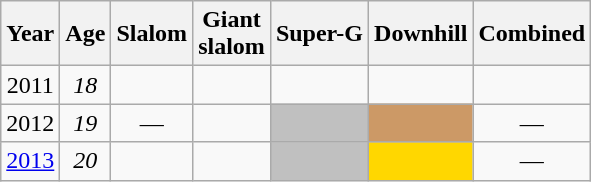<table class=wikitable style="text-align:center">
<tr>
<th>Year</th>
<th>Age</th>
<th>Slalom</th>
<th>Giant<br>slalom</th>
<th>Super-G</th>
<th>Downhill</th>
<th>Combined</th>
</tr>
<tr>
<td>2011</td>
<td><em>18</em></td>
<td></td>
<td></td>
<td></td>
<td></td>
<td></td>
</tr>
<tr>
<td>2012</td>
<td><em>19</em></td>
<td>—</td>
<td></td>
<td style="background:silver;"></td>
<td style="background:#c96;"></td>
<td>—</td>
</tr>
<tr>
<td><a href='#'>2013</a></td>
<td><em>20</em></td>
<td></td>
<td></td>
<td style="background:silver;"></td>
<td style="background:gold;"></td>
<td>—</td>
</tr>
</table>
